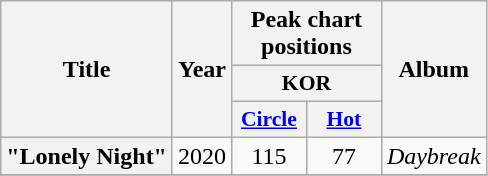<table class="wikitable plainrowheaders" style="text-align:center;">
<tr>
<th scope="col" rowspan="3">Title</th>
<th scope="col" rowspan="3">Year</th>
<th scope="col" colspan="2">Peak chart positions</th>
<th scope="col" rowspan="3">Album</th>
</tr>
<tr>
<th scope="col" colspan="2" style="width:3em;font-size:90%;">KOR</th>
</tr>
<tr>
<th scope="col" style="width:3em;font-size:90%;"><a href='#'>Circle</a><br></th>
<th scope="col" style="width:3em;font-size:90%;"><a href='#'>Hot</a><br></th>
</tr>
<tr>
<th scope="row">"Lonely Night"</th>
<td>2020</td>
<td>115</td>
<td>77</td>
<td><em>Daybreak</em></td>
</tr>
<tr>
</tr>
</table>
